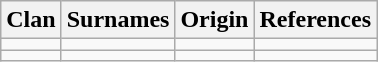<table class="wikitable">
<tr>
<th>Clan</th>
<th>Surnames</th>
<th>Origin</th>
<th>References</th>
</tr>
<tr>
<td></td>
<td></td>
<td></td>
<td></td>
</tr>
<tr>
<td></td>
<td></td>
<td></td>
<td></td>
</tr>
</table>
